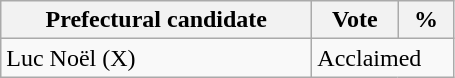<table class="wikitable">
<tr>
<th bgcolor="#DDDDFF" width="200px">Prefectural candidate</th>
<th bgcolor="#DDDDFF" width="50px">Vote</th>
<th bgcolor="#DDDDFF" width="30px">%</th>
</tr>
<tr>
<td>Luc Noël (X)</td>
<td colspan="2">Acclaimed</td>
</tr>
</table>
